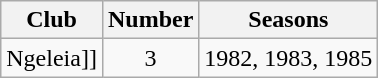<table class="wikitable sortable">
<tr>
<th>Club</th>
<th>Number</th>
<th>Seasons</th>
</tr>
<tr>
<td [[Ngele>Ngeleia]]</td>
<td style="text-align:center">3</td>
<td>1982, 1983, 1985</td>
</tr>
</table>
